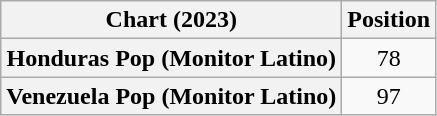<table class="wikitable sortable plainrowheaders" style="text-align:center">
<tr>
<th scope="col">Chart (2023)</th>
<th scope="col">Position</th>
</tr>
<tr>
<th scope="row">Honduras Pop (Monitor Latino)</th>
<td>78</td>
</tr>
<tr>
<th scope="row">Venezuela Pop (Monitor Latino)</th>
<td>97</td>
</tr>
</table>
